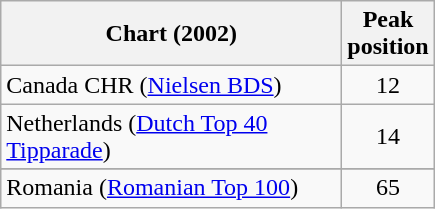<table class="wikitable sortable">
<tr>
<th align="center" width="220">Chart (2002)</th>
<th align="center">Peak<br>position</th>
</tr>
<tr>
<td>Canada CHR (<a href='#'>Nielsen BDS</a>)</td>
<td align="center">12</td>
</tr>
<tr>
<td>Netherlands (<a href='#'>Dutch Top 40 Tipparade</a>)</td>
<td align="center">14</td>
</tr>
<tr>
</tr>
<tr>
<td align="left">Romania (<a href='#'>Romanian Top 100</a>)</td>
<td align="center">65</td>
</tr>
</table>
